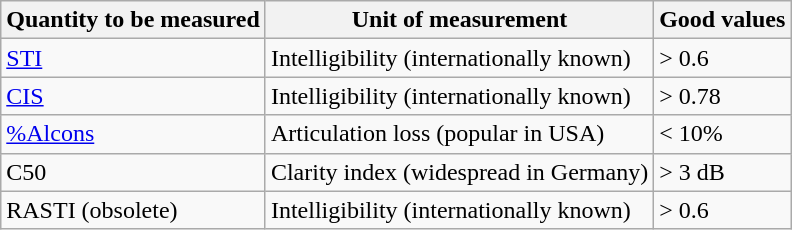<table class="wikitable">
<tr>
<th>Quantity to be measured</th>
<th>Unit of measurement</th>
<th>Good values</th>
</tr>
<tr>
<td><a href='#'>STI</a></td>
<td>Intelligibility (internationally known)</td>
<td>> 0.6</td>
</tr>
<tr>
<td><a href='#'>CIS</a></td>
<td>Intelligibility (internationally known)</td>
<td>> 0.78</td>
</tr>
<tr>
<td><a href='#'>%Alcons</a></td>
<td>Articulation loss (popular in USA)</td>
<td>< 10%</td>
</tr>
<tr>
<td>C50</td>
<td>Clarity index (widespread in Germany)</td>
<td>> 3 dB</td>
</tr>
<tr>
<td>RASTI (obsolete)</td>
<td>Intelligibility (internationally known)</td>
<td>> 0.6</td>
</tr>
</table>
